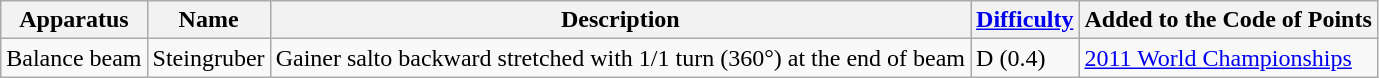<table class="wikitable">
<tr>
<th>Apparatus</th>
<th>Name</th>
<th>Description</th>
<th><a href='#'>Difficulty</a></th>
<th>Added to the Code of Points</th>
</tr>
<tr>
<td>Balance beam</td>
<td>Steingruber</td>
<td>Gainer salto backward stretched with 1/1 turn (360°) at the end of beam</td>
<td>D (0.4)</td>
<td><a href='#'>2011 World Championships</a></td>
</tr>
</table>
